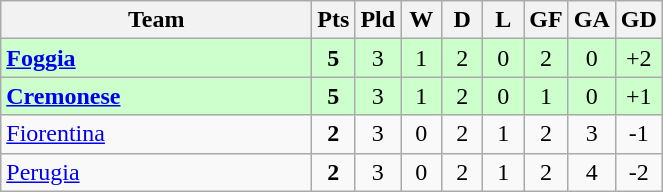<table class="wikitable" style="text-align:center;">
<tr>
<th width=200>Team</th>
<th width=20>Pts</th>
<th width=20>Pld</th>
<th width=20>W</th>
<th width=20>D</th>
<th width=20>L</th>
<th width=20>GF</th>
<th width=20>GA</th>
<th width=20>GD</th>
</tr>
<tr style="background:#ccffcc">
<td style="text-align:left"><strong> <a href='#'>Foggia</a></strong></td>
<td><strong>5</strong></td>
<td>3</td>
<td>1</td>
<td>2</td>
<td>0</td>
<td>2</td>
<td>0</td>
<td>+2</td>
</tr>
<tr style="background:#ccffcc">
<td style="text-align:left"><strong> <a href='#'>Cremonese</a></strong></td>
<td><strong>5</strong></td>
<td>3</td>
<td>1</td>
<td>2</td>
<td>0</td>
<td>1</td>
<td>0</td>
<td>+1</td>
</tr>
<tr>
<td style="text-align:left"> <a href='#'>Fiorentina</a></td>
<td><strong>2</strong></td>
<td>3</td>
<td>0</td>
<td>2</td>
<td>1</td>
<td>2</td>
<td>3</td>
<td>-1</td>
</tr>
<tr>
<td style="text-align:left"> <a href='#'>Perugia</a></td>
<td><strong>2</strong></td>
<td>3</td>
<td>0</td>
<td>2</td>
<td>1</td>
<td>2</td>
<td>4</td>
<td>-2</td>
</tr>
</table>
